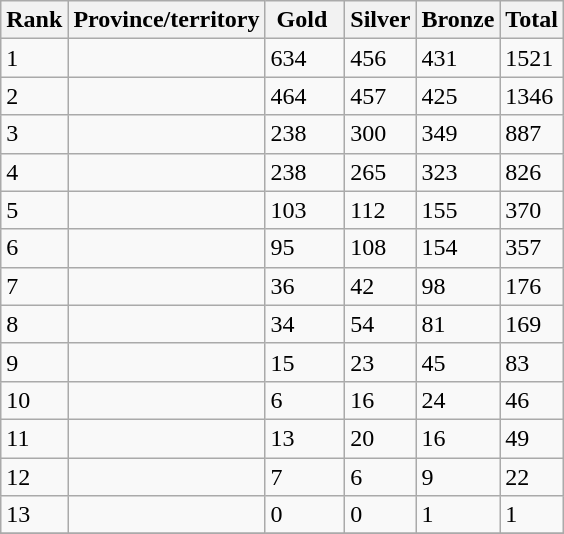<table class="wikitable sortable">
<tr>
<th>Rank</th>
<th>Province/territory</th>
<th bgcolor="gold"> Gold  </th>
<th bgcolor="silver">Silver</th>
<th bgcolor="CC9966">Bronze</th>
<th>Total</th>
</tr>
<tr>
<td>1</td>
<td></td>
<td>634</td>
<td>456</td>
<td>431</td>
<td>1521</td>
</tr>
<tr>
<td>2</td>
<td></td>
<td>464</td>
<td>457</td>
<td>425</td>
<td>1346</td>
</tr>
<tr>
<td>3</td>
<td></td>
<td>238</td>
<td>300</td>
<td>349</td>
<td>887</td>
</tr>
<tr>
<td>4</td>
<td></td>
<td>238</td>
<td>265</td>
<td>323</td>
<td>826</td>
</tr>
<tr>
<td>5</td>
<td></td>
<td>103</td>
<td>112</td>
<td>155</td>
<td>370</td>
</tr>
<tr>
<td>6</td>
<td></td>
<td>95</td>
<td>108</td>
<td>154</td>
<td>357</td>
</tr>
<tr>
<td>7</td>
<td></td>
<td>36</td>
<td>42</td>
<td>98</td>
<td>176</td>
</tr>
<tr>
<td>8</td>
<td></td>
<td>34</td>
<td>54</td>
<td>81</td>
<td>169</td>
</tr>
<tr>
<td>9</td>
<td></td>
<td>15</td>
<td>23</td>
<td>45</td>
<td>83</td>
</tr>
<tr>
<td>10</td>
<td></td>
<td>6</td>
<td>16</td>
<td>24</td>
<td>46</td>
</tr>
<tr>
<td>11</td>
<td></td>
<td>13</td>
<td>20</td>
<td>16</td>
<td>49</td>
</tr>
<tr>
<td>12</td>
<td></td>
<td>7</td>
<td>6</td>
<td>9</td>
<td>22</td>
</tr>
<tr>
<td>13</td>
<td></td>
<td>0</td>
<td>0</td>
<td>1</td>
<td>1</td>
</tr>
<tr>
</tr>
</table>
